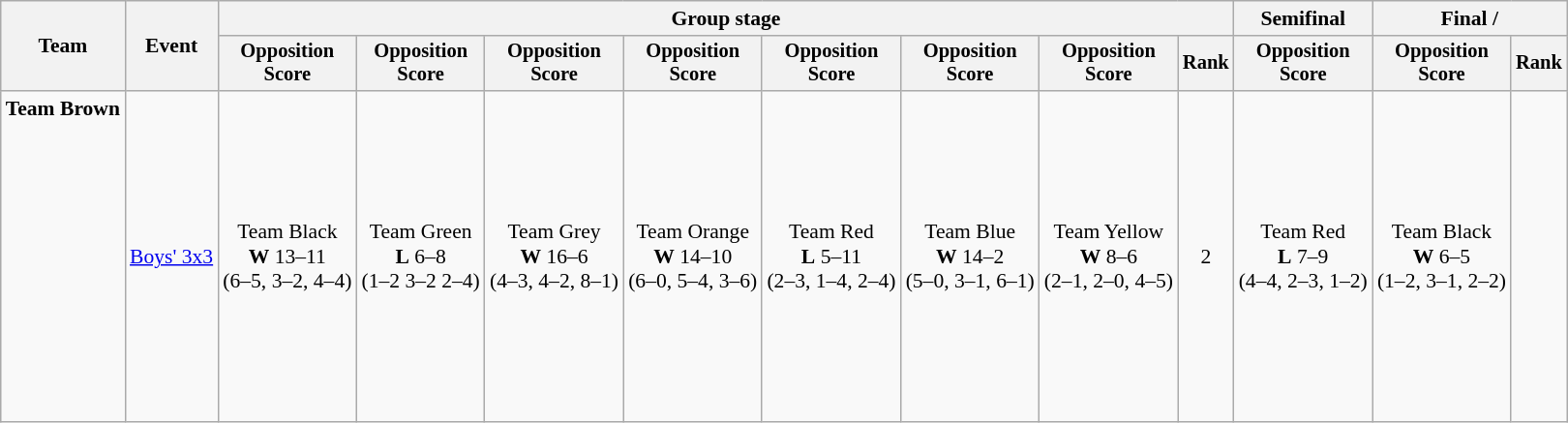<table class="wikitable" style="font-size:90%">
<tr>
<th rowspan=2>Team</th>
<th rowspan=2>Event</th>
<th colspan=8>Group stage</th>
<th>Semifinal</th>
<th colspan=2>Final / </th>
</tr>
<tr style="font-size:95%">
<th>Opposition<br>Score</th>
<th>Opposition<br>Score</th>
<th>Opposition<br>Score</th>
<th>Opposition<br>Score</th>
<th>Opposition<br>Score</th>
<th>Opposition<br>Score</th>
<th>Opposition<br>Score</th>
<th>Rank</th>
<th>Opposition<br>Score</th>
<th>Opposition<br>Score</th>
<th>Rank</th>
</tr>
<tr align=center>
<td align=left> <strong>Team Brown</strong><br><br><br><br><br><br><br><br><br><br><br><br><br></td>
<td align=left><a href='#'>Boys' 3x3</a></td>
<td> Team Black<br><strong>W</strong> 13–11<br>(6–5, 3–2, 4–4)</td>
<td> Team Green<br><strong>L</strong> 6–8<br>(1–2 3–2 2–4)</td>
<td> Team Grey<br><strong>W</strong> 16–6<br>(4–3, 4–2, 8–1)</td>
<td> Team Orange<br><strong>W</strong> 14–10<br>(6–0, 5–4, 3–6)</td>
<td> Team Red<br><strong>L</strong> 5–11<br>(2–3, 1–4, 2–4)</td>
<td> Team Blue<br><strong>W</strong> 14–2<br>(5–0, 3–1, 6–1)</td>
<td> Team Yellow<br><strong>W</strong> 8–6<br>(2–1, 2–0, 4–5)</td>
<td>2</td>
<td> Team Red<br><strong>L</strong> 7–9<br>(4–4, 2–3, 1–2)</td>
<td> Team Black<br><strong>W</strong> 6–5<br>(1–2, 3–1, 2–2)</td>
<td></td>
</tr>
</table>
